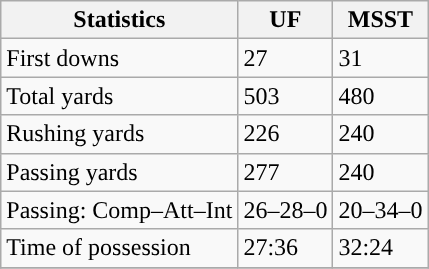<table class="wikitable" style="float: left;">
<tr>
<th>Statistics</th>
<th>UF</th>
<th>MSST</th>
</tr>
<tr>
<td>First downs</td>
<td>27</td>
<td>31</td>
</tr>
<tr>
<td>Total yards</td>
<td>503</td>
<td>480</td>
</tr>
<tr>
<td>Rushing yards</td>
<td>226</td>
<td>240</td>
</tr>
<tr>
<td>Passing yards</td>
<td>277</td>
<td>240</td>
</tr>
<tr>
<td>Passing: Comp–Att–Int</td>
<td>26–28–0</td>
<td>20–34–0</td>
</tr>
<tr>
<td>Time of possession</td>
<td>27:36</td>
<td>32:24</td>
</tr>
<tr>
</tr>
</table>
